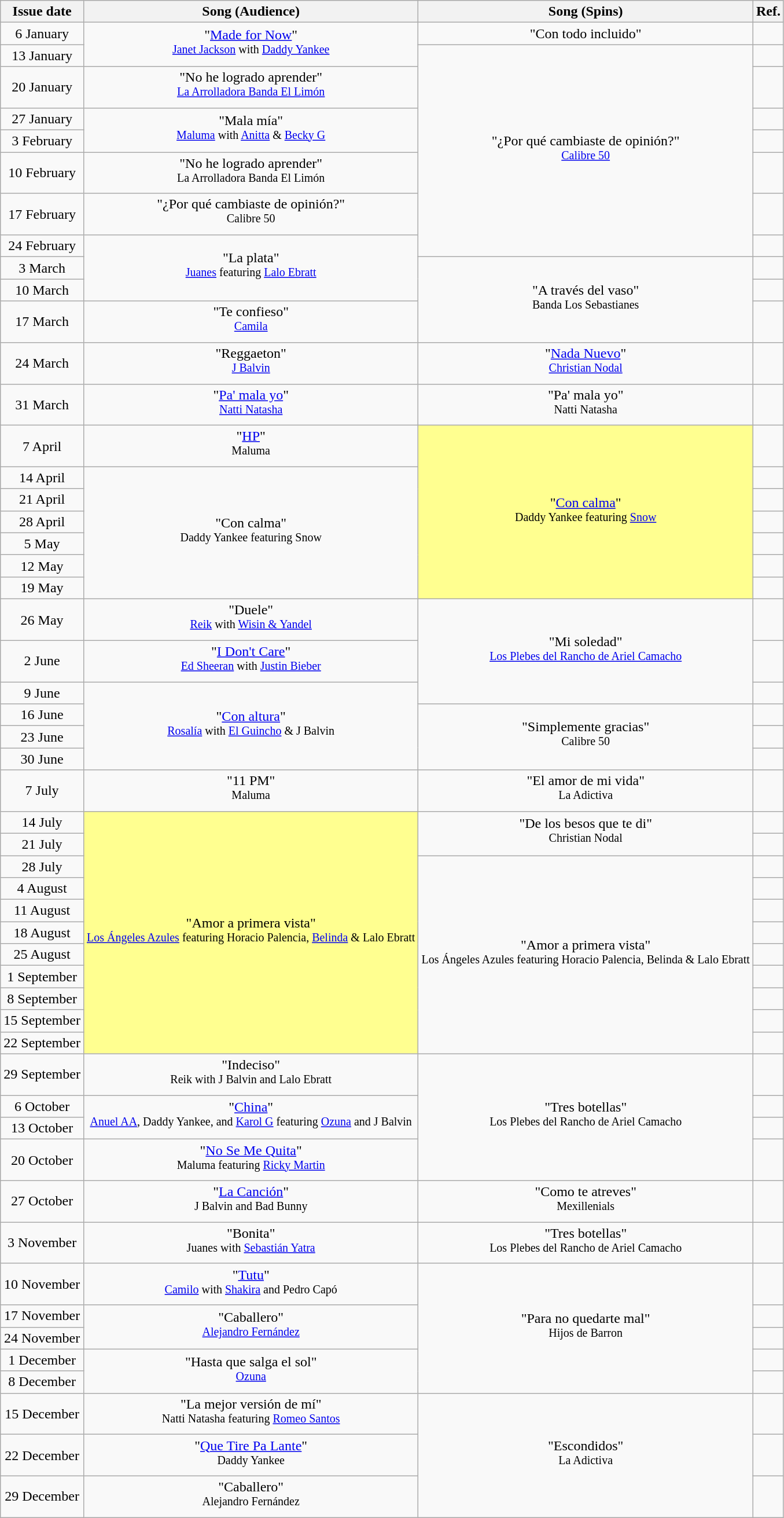<table class="wikitable" style="text-align: center;">
<tr>
<th>Issue date</th>
<th>Song (Audience)</th>
<th>Song (Spins)</th>
<th>Ref.</th>
</tr>
<tr>
<td>6 January</td>
<td rowspan="2">"<a href='#'>Made for Now</a>"<br><sup><a href='#'>Janet Jackson</a> with <a href='#'>Daddy Yankee</a></sup></td>
<td>"Con todo incluido"<br><sup></sup></td>
<td></td>
</tr>
<tr>
<td>13 January</td>
<td rowspan="7">"¿Por qué cambiaste de opinión?"<br><sup><a href='#'>Calibre 50</a></sup></td>
<td></td>
</tr>
<tr>
<td>20 January</td>
<td>"No he logrado aprender"<br><sup><a href='#'>La Arrolladora Banda El Limón</a></sup></td>
<td></td>
</tr>
<tr>
<td>27 January</td>
<td rowspan="2">"Mala mía"<br><sup><a href='#'>Maluma</a> with <a href='#'>Anitta</a> & <a href='#'>Becky G</a></sup></td>
<td></td>
</tr>
<tr>
<td>3 February</td>
<td></td>
</tr>
<tr>
<td>10 February</td>
<td>"No he logrado aprender"<br><sup>La Arrolladora Banda El Limón</sup></td>
<td></td>
</tr>
<tr>
<td>17 February</td>
<td>"¿Por qué cambiaste de opinión?"<br><sup>Calibre 50</sup></td>
<td></td>
</tr>
<tr>
<td>24 February</td>
<td rowspan="3">"La plata"<br><sup><a href='#'>Juanes</a> featuring <a href='#'>Lalo Ebratt</a></sup></td>
<td></td>
</tr>
<tr>
<td>3 March</td>
<td rowspan="3">"A través del vaso"<br><sup>Banda Los Sebastianes</sup></td>
<td></td>
</tr>
<tr>
<td>10 March</td>
<td></td>
</tr>
<tr>
<td>17 March</td>
<td>"Te confieso"<br><sup><a href='#'>Camila</a></sup></td>
<td></td>
</tr>
<tr>
<td>24 March</td>
<td>"Reggaeton"<br><sup><a href='#'>J Balvin</a></sup></td>
<td>"<a href='#'>Nada Nuevo</a>"<br><sup><a href='#'>Christian Nodal</a></sup></td>
<td></td>
</tr>
<tr>
<td>31 March</td>
<td>"<a href='#'>Pa' mala yo</a>"<br><sup><a href='#'>Natti Natasha</a></sup></td>
<td>"Pa' mala yo"<br><sup>Natti Natasha</sup></td>
<td></td>
</tr>
<tr>
<td>7 April</td>
<td>"<a href='#'>HP</a>"<br><sup>Maluma</sup></td>
<td style="background-color:#FFFF90" rowspan="7">"<a href='#'>Con calma</a>"<br><sup>Daddy Yankee featuring <a href='#'>Snow</a></sup></td>
<td></td>
</tr>
<tr>
<td>14 April</td>
<td rowspan="6">"Con calma"<br><sup>Daddy Yankee featuring Snow</sup></td>
<td></td>
</tr>
<tr>
<td>21 April</td>
<td></td>
</tr>
<tr>
<td>28 April</td>
<td></td>
</tr>
<tr>
<td>5 May</td>
<td></td>
</tr>
<tr>
<td>12 May</td>
<td></td>
</tr>
<tr>
<td>19 May</td>
<td></td>
</tr>
<tr>
<td>26 May</td>
<td>"Duele"<br><sup><a href='#'>Reik</a> with <a href='#'>Wisin & Yandel</a></sup></td>
<td rowspan="3">"Mi soledad"<br><sup><a href='#'>Los Plebes del Rancho de Ariel Camacho</a></sup></td>
<td></td>
</tr>
<tr>
<td>2 June</td>
<td>"<a href='#'>I Don't Care</a>"<br><sup><a href='#'>Ed Sheeran</a> with <a href='#'>Justin Bieber</a></sup></td>
<td></td>
</tr>
<tr>
<td>9 June</td>
<td rowspan="4">"<a href='#'>Con altura</a>"<br><sup><a href='#'>Rosalía</a> with <a href='#'>El Guincho</a> & J Balvin</sup></td>
<td></td>
</tr>
<tr>
<td>16 June</td>
<td rowspan="3">"Simplemente gracias"<br><sup>Calibre 50</sup></td>
<td></td>
</tr>
<tr>
<td>23 June</td>
<td></td>
</tr>
<tr>
<td>30 June</td>
<td></td>
</tr>
<tr>
<td>7 July</td>
<td>"11 PM"<br><sup>Maluma</sup></td>
<td>"El amor de mi vida"<br><sup>La Adictiva</sup></td>
<td></td>
</tr>
<tr>
<td>14 July</td>
<td style="background-color:#FFFF90" rowspan="11">"Amor a primera vista"<br><sup><a href='#'>Los Ángeles Azules</a> featuring Horacio Palencia, <a href='#'>Belinda</a> & Lalo Ebratt</sup></td>
<td rowspan="2">"De los besos que te di"<br><sup>Christian Nodal</sup></td>
<td></td>
</tr>
<tr>
<td>21 July</td>
<td></td>
</tr>
<tr>
<td>28 July</td>
<td rowspan="9">"Amor a primera vista"<br><sup>Los Ángeles Azules featuring Horacio Palencia, Belinda & Lalo Ebratt</sup></td>
<td></td>
</tr>
<tr>
<td>4 August</td>
<td></td>
</tr>
<tr>
<td>11 August</td>
<td></td>
</tr>
<tr>
<td>18 August</td>
<td></td>
</tr>
<tr>
<td>25 August</td>
<td></td>
</tr>
<tr>
<td>1 September</td>
<td></td>
</tr>
<tr>
<td>8 September</td>
<td></td>
</tr>
<tr>
<td>15 September</td>
<td></td>
</tr>
<tr>
<td>22 September</td>
<td></td>
</tr>
<tr>
<td>29 September</td>
<td>"Indeciso"<br><sup>Reik with J Balvin and Lalo Ebratt</sup></td>
<td rowspan="4">"Tres botellas"<br><sup>Los Plebes del Rancho de Ariel Camacho</sup></td>
<td></td>
</tr>
<tr>
<td>6 October</td>
<td rowspan="2">"<a href='#'>China</a>"<br><sup><a href='#'>Anuel AA</a>, Daddy Yankee, and <a href='#'>Karol G</a> featuring <a href='#'>Ozuna</a> and J Balvin</sup></td>
<td></td>
</tr>
<tr>
<td>13 October</td>
<td></td>
</tr>
<tr>
<td>20 October</td>
<td>"<a href='#'>No Se Me Quita</a>"<br><sup>Maluma featuring <a href='#'>Ricky Martin</a></sup></td>
<td></td>
</tr>
<tr>
<td>27 October</td>
<td>"<a href='#'>La Canción</a>"<br><sup>J Balvin and Bad Bunny</sup></td>
<td>"Como te atreves"<br><sup>Mexillenials</sup></td>
<td></td>
</tr>
<tr>
<td>3 November</td>
<td>"Bonita"<br><sup>Juanes with <a href='#'>Sebastián Yatra</a></sup></td>
<td>"Tres botellas"<br><sup>Los Plebes del Rancho de Ariel Camacho</sup></td>
<td></td>
</tr>
<tr>
<td>10 November</td>
<td>"<a href='#'>Tutu</a>"<br><sup><a href='#'>Camilo</a> with <a href='#'>Shakira</a> and Pedro Capó</sup></td>
<td rowspan="5">"Para no quedarte mal"<br><sup>Hijos de Barron</sup></td>
<td></td>
</tr>
<tr>
<td>17 November</td>
<td rowspan="2">"Caballero"<br><sup><a href='#'>Alejandro Fernández</a></sup></td>
<td></td>
</tr>
<tr>
<td>24 November</td>
<td></td>
</tr>
<tr>
<td>1 December</td>
<td rowspan="2">"Hasta que salga el sol"<br><sup><a href='#'>Ozuna</a></sup></td>
<td></td>
</tr>
<tr>
<td>8 December</td>
<td></td>
</tr>
<tr>
<td>15 December</td>
<td>"La mejor versión de mí"<br><sup>Natti Natasha featuring <a href='#'>Romeo Santos</a></sup></td>
<td rowspan="3">"Escondidos"<br><sup>La Adictiva</sup></td>
<td></td>
</tr>
<tr>
<td>22 December</td>
<td>"<a href='#'>Que Tire Pa Lante</a>"<br><sup>Daddy Yankee</sup></td>
<td></td>
</tr>
<tr>
<td>29 December</td>
<td>"Caballero"<br><sup>Alejandro Fernández</sup></td>
<td></td>
</tr>
</table>
